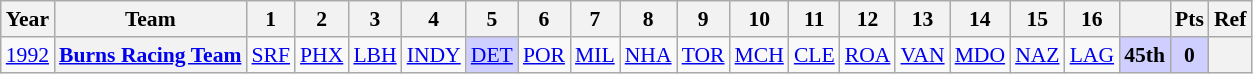<table class="wikitable" style="text-align:center; font-size:90%">
<tr>
<th>Year</th>
<th>Team</th>
<th>1</th>
<th>2</th>
<th>3</th>
<th>4</th>
<th>5</th>
<th>6</th>
<th>7</th>
<th>8</th>
<th>9</th>
<th>10</th>
<th>11</th>
<th>12</th>
<th>13</th>
<th>14</th>
<th>15</th>
<th>16</th>
<th></th>
<th>Pts</th>
<th>Ref</th>
</tr>
<tr>
<td><a href='#'>1992</a></td>
<th><a href='#'>Burns Racing Team</a></th>
<td><a href='#'>SRF</a></td>
<td><a href='#'>PHX</a></td>
<td><a href='#'>LBH</a></td>
<td><a href='#'>INDY</a></td>
<td style="background:#CFCFFF;"><a href='#'>DET</a><br></td>
<td><a href='#'>POR</a></td>
<td><a href='#'>MIL</a></td>
<td><a href='#'>NHA</a></td>
<td><a href='#'>TOR</a></td>
<td><a href='#'>MCH</a></td>
<td><a href='#'>CLE</a></td>
<td><a href='#'>ROA</a></td>
<td><a href='#'>VAN</a></td>
<td><a href='#'>MDO</a></td>
<td><a href='#'>NAZ</a></td>
<td><a href='#'>LAG</a></td>
<th style="background:#CFCFFF;">45th</th>
<th style="background:#CFCFFF;">0</th>
<th></th>
</tr>
</table>
